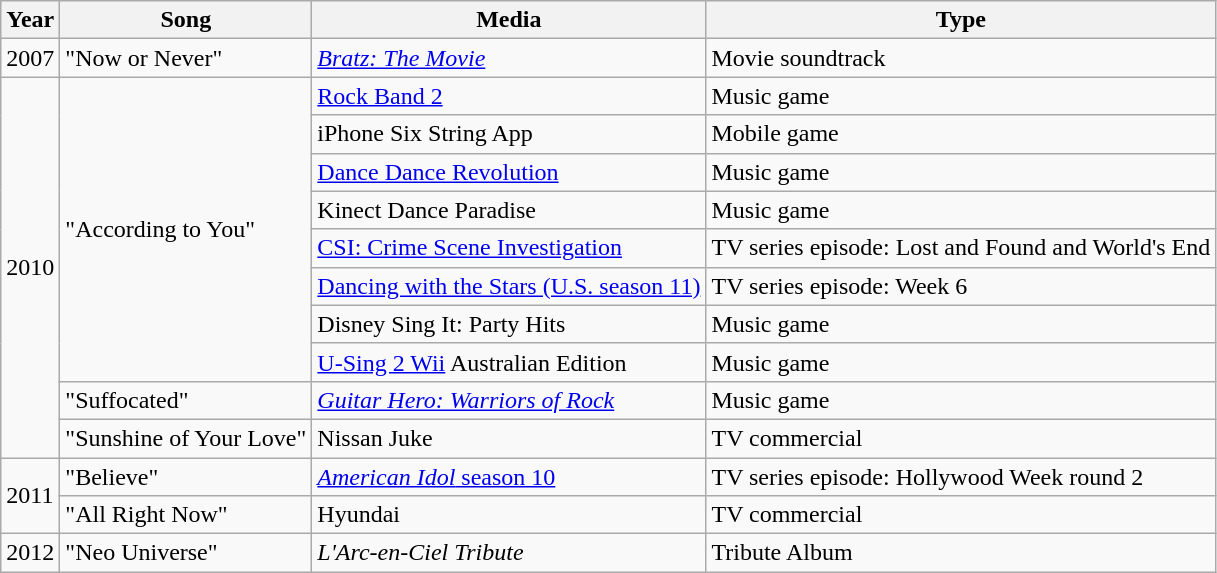<table class="wikitable" style="text-align:left;">
<tr>
<th>Year</th>
<th>Song</th>
<th>Media</th>
<th>Type</th>
</tr>
<tr>
<td>2007</td>
<td>"Now or Never"</td>
<td><em><a href='#'>Bratz: The Movie</a></em></td>
<td>Movie soundtrack</td>
</tr>
<tr>
<td rowspan="10">2010</td>
<td rowspan="8">"According to You"</td>
<td><a href='#'>Rock Band 2</a></td>
<td>Music game</td>
</tr>
<tr>
<td>iPhone Six String App</td>
<td>Mobile game</td>
</tr>
<tr>
<td><a href='#'>Dance Dance Revolution</a></td>
<td>Music game</td>
</tr>
<tr>
<td>Kinect Dance Paradise</td>
<td>Music game</td>
</tr>
<tr>
<td><a href='#'>CSI: Crime Scene Investigation</a></td>
<td>TV series episode: Lost and Found and World's End</td>
</tr>
<tr>
<td><a href='#'>Dancing with the Stars (U.S. season 11)</a></td>
<td>TV series episode: Week 6</td>
</tr>
<tr>
<td>Disney Sing It: Party Hits</td>
<td>Music game</td>
</tr>
<tr>
<td><a href='#'>U-Sing 2 Wii</a> Australian Edition</td>
<td>Music game</td>
</tr>
<tr>
<td>"Suffocated"</td>
<td><em><a href='#'>Guitar Hero: Warriors of Rock</a></em></td>
<td>Music game</td>
</tr>
<tr>
<td>"Sunshine of Your Love"</td>
<td>Nissan Juke</td>
<td>TV commercial</td>
</tr>
<tr>
<td rowspan="2">2011</td>
<td>"Believe"</td>
<td><a href='#'><em>American Idol</em> season 10</a></td>
<td>TV series episode: Hollywood Week round 2</td>
</tr>
<tr>
<td>"All Right Now"</td>
<td>Hyundai</td>
<td>TV commercial</td>
</tr>
<tr>
<td>2012</td>
<td>"Neo Universe"</td>
<td><em>L'Arc-en-Ciel Tribute</em></td>
<td>Tribute Album</td>
</tr>
</table>
